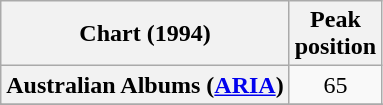<table class="wikitable sortable plainrowheaders">
<tr>
<th>Chart (1994)</th>
<th>Peak<br>position</th>
</tr>
<tr>
<th scope="row">Australian Albums (<a href='#'>ARIA</a>)</th>
<td align="center">65</td>
</tr>
<tr>
</tr>
<tr>
</tr>
</table>
